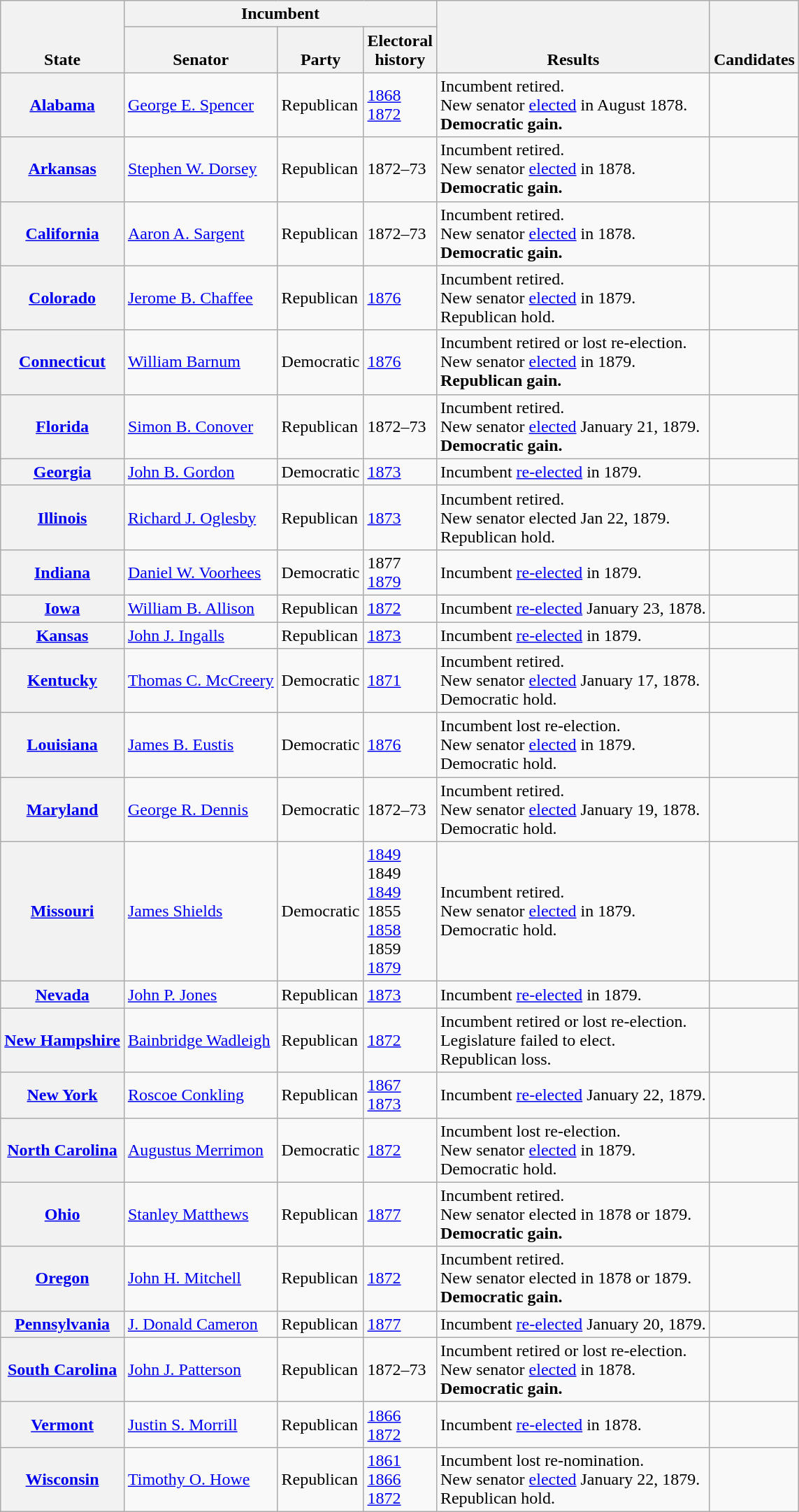<table class=wikitable>
<tr valign=bottom>
<th rowspan=2>State</th>
<th colspan=3>Incumbent</th>
<th rowspan=2>Results</th>
<th rowspan=2>Candidates</th>
</tr>
<tr valign=bottom>
<th>Senator</th>
<th>Party</th>
<th>Electoral<br>history</th>
</tr>
<tr>
<th><a href='#'>Alabama</a></th>
<td><a href='#'>George E. Spencer</a></td>
<td>Republican</td>
<td><a href='#'>1868 </a><br><a href='#'>1872</a></td>
<td>Incumbent retired.<br>New senator <a href='#'>elected</a> in August 1878.<br><strong>Democratic gain.</strong></td>
<td nowrap></td>
</tr>
<tr>
<th><a href='#'>Arkansas</a></th>
<td><a href='#'>Stephen W. Dorsey</a></td>
<td>Republican</td>
<td>1872–73</td>
<td>Incumbent retired.<br>New senator <a href='#'>elected</a> in 1878.<br><strong>Democratic gain.</strong></td>
<td nowrap></td>
</tr>
<tr>
<th><a href='#'>California</a></th>
<td><a href='#'>Aaron A. Sargent</a></td>
<td>Republican</td>
<td>1872–73</td>
<td>Incumbent retired.<br>New senator <a href='#'>elected</a> in 1878.<br><strong>Democratic gain.</strong></td>
<td nowrap></td>
</tr>
<tr>
<th><a href='#'>Colorado</a></th>
<td><a href='#'>Jerome B. Chaffee</a></td>
<td>Republican</td>
<td><a href='#'>1876</a></td>
<td>Incumbent retired.<br>New senator <a href='#'>elected</a> in 1879.<br>Republican hold.</td>
<td nowrap></td>
</tr>
<tr>
<th><a href='#'>Connecticut</a></th>
<td><a href='#'>William Barnum</a></td>
<td>Democratic</td>
<td><a href='#'>1876 </a></td>
<td>Incumbent retired or lost re-election.<br>New senator <a href='#'>elected</a> in 1879.<br><strong>Republican gain.</strong></td>
<td nowrap></td>
</tr>
<tr>
<th><a href='#'>Florida</a></th>
<td><a href='#'>Simon B. Conover</a></td>
<td>Republican</td>
<td>1872–73</td>
<td>Incumbent retired.<br>New senator <a href='#'>elected</a> January 21, 1879.<br><strong>Democratic gain.</strong></td>
<td nowrap></td>
</tr>
<tr>
<th><a href='#'>Georgia</a></th>
<td><a href='#'>John B. Gordon</a></td>
<td>Democratic</td>
<td><a href='#'>1873</a></td>
<td>Incumbent <a href='#'>re-elected</a> in 1879.</td>
<td nowrap></td>
</tr>
<tr>
<th><a href='#'>Illinois</a></th>
<td><a href='#'>Richard J. Oglesby</a></td>
<td>Republican</td>
<td><a href='#'>1873</a></td>
<td>Incumbent retired.<br>New senator elected Jan 22, 1879.<br>Republican hold.</td>
<td nowrap></td>
</tr>
<tr>
<th><a href='#'>Indiana</a></th>
<td><a href='#'>Daniel W. Voorhees</a></td>
<td>Democratic</td>
<td>1877 <br><a href='#'>1879 </a></td>
<td>Incumbent <a href='#'>re-elected</a> in 1879.</td>
<td nowrap></td>
</tr>
<tr>
<th><a href='#'>Iowa</a></th>
<td><a href='#'>William B. Allison</a></td>
<td>Republican</td>
<td><a href='#'>1872</a></td>
<td>Incumbent <a href='#'>re-elected</a> January 23, 1878.</td>
<td nowrap></td>
</tr>
<tr>
<th><a href='#'>Kansas</a></th>
<td><a href='#'>John J. Ingalls</a></td>
<td>Republican</td>
<td><a href='#'>1873</a></td>
<td>Incumbent <a href='#'>re-elected</a> in 1879.</td>
<td nowrap></td>
</tr>
<tr>
<th><a href='#'>Kentucky</a></th>
<td><a href='#'>Thomas C. McCreery</a></td>
<td>Democratic</td>
<td><a href='#'>1871</a></td>
<td>Incumbent retired.<br>New senator <a href='#'>elected</a> January 17, 1878.<br>Democratic hold.</td>
<td nowrap></td>
</tr>
<tr>
<th><a href='#'>Louisiana</a></th>
<td><a href='#'>James B. Eustis</a></td>
<td>Democratic</td>
<td><a href='#'>1876 </a></td>
<td>Incumbent lost re-election.<br>New senator <a href='#'>elected</a> in 1879.<br>Democratic hold.</td>
<td nowrap></td>
</tr>
<tr>
<th><a href='#'>Maryland</a></th>
<td><a href='#'>George R. Dennis</a></td>
<td>Democratic</td>
<td>1872–73</td>
<td>Incumbent retired.<br>New senator <a href='#'>elected</a> January 19, 1878.<br>Democratic hold.</td>
<td nowrap></td>
</tr>
<tr>
<th><a href='#'>Missouri</a></th>
<td><a href='#'>James Shields</a></td>
<td>Democratic</td>
<td><a href='#'>1849 </a><br>1849 <br><a href='#'>1849 </a><br>1855 <br><a href='#'>1858 </a><br>1859 <br><a href='#'>1879 </a></td>
<td>Incumbent retired.<br>New senator <a href='#'>elected</a> in 1879.<br>Democratic hold.</td>
<td nowrap></td>
</tr>
<tr>
<th><a href='#'>Nevada</a></th>
<td><a href='#'>John P. Jones</a></td>
<td>Republican</td>
<td><a href='#'>1873</a></td>
<td>Incumbent <a href='#'>re-elected</a> in 1879.</td>
<td nowrap></td>
</tr>
<tr>
<th><a href='#'>New Hampshire</a></th>
<td><a href='#'>Bainbridge Wadleigh</a></td>
<td>Republican</td>
<td><a href='#'>1872</a></td>
<td>Incumbent retired or lost re-election.<br>Legislature failed to elect.<br>Republican loss.</td>
<td></td>
</tr>
<tr>
<th><a href='#'>New York</a></th>
<td><a href='#'>Roscoe Conkling</a></td>
<td>Republican</td>
<td><a href='#'>1867</a><br><a href='#'>1873</a></td>
<td>Incumbent <a href='#'>re-elected</a> January 22, 1879.</td>
<td nowrap></td>
</tr>
<tr>
<th><a href='#'>North Carolina</a></th>
<td><a href='#'>Augustus Merrimon</a></td>
<td>Democratic</td>
<td><a href='#'>1872</a></td>
<td>Incumbent lost re-election.<br>New senator <a href='#'>elected</a> in 1879.<br>Democratic hold.</td>
<td nowrap></td>
</tr>
<tr>
<th><a href='#'>Ohio</a></th>
<td><a href='#'>Stanley Matthews</a></td>
<td>Republican</td>
<td><a href='#'>1877 </a></td>
<td>Incumbent retired.<br>New senator elected in 1878 or 1879.<br><strong>Democratic gain.</strong></td>
<td nowrap></td>
</tr>
<tr>
<th><a href='#'>Oregon</a></th>
<td><a href='#'>John H. Mitchell</a></td>
<td>Republican</td>
<td><a href='#'>1872</a></td>
<td>Incumbent retired.<br>New senator elected in 1878 or 1879.<br><strong>Democratic gain.</strong></td>
<td nowrap></td>
</tr>
<tr>
<th><a href='#'>Pennsylvania</a></th>
<td><a href='#'>J. Donald Cameron</a></td>
<td>Republican</td>
<td><a href='#'>1877 </a></td>
<td>Incumbent <a href='#'>re-elected</a> January 20, 1879.</td>
<td nowrap></td>
</tr>
<tr>
<th><a href='#'>South Carolina</a></th>
<td><a href='#'>John J. Patterson</a></td>
<td>Republican</td>
<td>1872–73</td>
<td>Incumbent retired or lost re-election.<br>New senator <a href='#'>elected</a> in 1878.<br><strong>Democratic gain.</strong></td>
<td nowrap></td>
</tr>
<tr>
<th><a href='#'>Vermont</a></th>
<td><a href='#'>Justin S. Morrill</a></td>
<td>Republican</td>
<td><a href='#'>1866</a><br><a href='#'>1872</a></td>
<td>Incumbent <a href='#'>re-elected</a> in 1878.</td>
<td nowrap></td>
</tr>
<tr>
<th><a href='#'>Wisconsin</a></th>
<td><a href='#'>Timothy O. Howe</a></td>
<td>Republican</td>
<td><a href='#'>1861</a><br><a href='#'>1866</a><br><a href='#'>1872</a></td>
<td>Incumbent lost re-nomination.<br>New senator <a href='#'>elected</a> January 22, 1879.<br>Republican hold.</td>
<td nowrap></td>
</tr>
</table>
